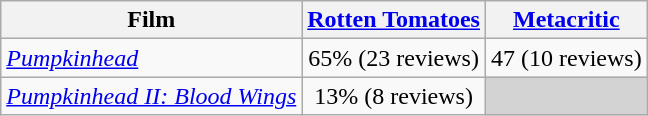<table class="wikitable plainrowheaders" style="text-align:center;">
<tr>
<th>Film</th>
<th><a href='#'>Rotten Tomatoes</a></th>
<th><a href='#'>Metacritic</a></th>
</tr>
<tr>
<td style="text-align:left"><em><a href='#'>Pumpkinhead</a></em></td>
<td>65% (23 reviews)</td>
<td>47 (10 reviews)</td>
</tr>
<tr>
<td style="text-align:left"><em><a href='#'>Pumpkinhead II: Blood Wings</a></em></td>
<td>13% (8 reviews)</td>
<td style="background:lightgrey;"></td>
</tr>
</table>
